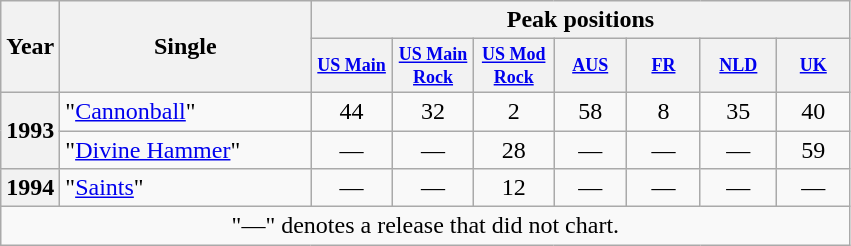<table class="wikitable plainrowheaders" style="text-align:left;">
<tr>
<th scope="col" style="width:2em" rowspan="2">Year</th>
<th scope="col" style="width:10em" rowspan="2">Single</th>
<th scope="col" style="width:22em" colspan="7">Peak positions</th>
</tr>
<tr>
<th scope="col" style="width:2em; font-size:75%"><a href='#'>US Main</a><br></th>
<th scope="col" style="width:2em; font-size:75%"><a href='#'>US Main Rock</a><br></th>
<th scope="col" style="width:2em; font-size:75%"><a href='#'>US Mod Rock</a><br></th>
<th scope="col" style="width:2em; font-size:75%"><a href='#'>AUS</a><br></th>
<th scope="col" style="width:2em; font-size:75%"><a href='#'>FR</a><br></th>
<th scope="col" style="width:2em; font-size:75%"><a href='#'>NLD</a><br></th>
<th scope="col" style="width:2em; font-size:75%"><a href='#'>UK</a><br></th>
</tr>
<tr>
<th scope="row" rowspan="2">1993</th>
<td>"<a href='#'>Cannonball</a>"</td>
<td style="text-align:center;">44</td>
<td style="text-align:center;">32</td>
<td style="text-align:center;">2</td>
<td style="text-align:center;">58</td>
<td style="text-align:center;">8</td>
<td style="text-align:center;">35</td>
<td style="text-align:center;">40</td>
</tr>
<tr>
<td>"<a href='#'>Divine Hammer</a>"</td>
<td style="text-align:center;">—</td>
<td style="text-align:center;">—</td>
<td style="text-align:center;">28</td>
<td style="text-align:center;">—</td>
<td style="text-align:center;">—</td>
<td style="text-align:center;">—</td>
<td style="text-align:center;">59</td>
</tr>
<tr>
<th scope="row" rowspan="1">1994</th>
<td>"<a href='#'>Saints</a>"</td>
<td style="text-align:center;">—</td>
<td style="text-align:center;">—</td>
<td style="text-align:center;">12</td>
<td style="text-align:center;">—</td>
<td style="text-align:center;">—</td>
<td style="text-align:center;">—</td>
<td style="text-align:center;">—</td>
</tr>
<tr>
<td scope="col" style="text-align:center" colspan="9">"—" denotes a release that did not chart.</td>
</tr>
</table>
